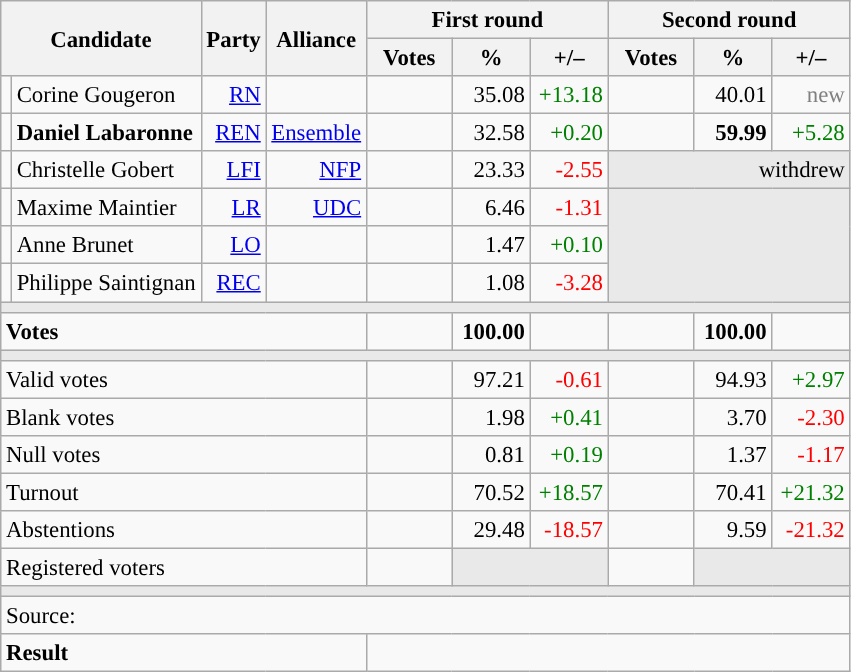<table class="wikitable" style="text-align:right;font-size:95%;">
<tr>
<th rowspan="2" colspan="2">Candidate</th>
<th colspan="1" rowspan="2">Party</th>
<th colspan="1" rowspan="2">Alliance</th>
<th colspan="3">First round</th>
<th colspan="3">Second round</th>
</tr>
<tr>
<th style="width:50px;">Votes</th>
<th style="width:45px;">%</th>
<th style="width:45px;">+/–</th>
<th style="width:50px;">Votes</th>
<th style="width:45px;">%</th>
<th style="width:45px;">+/–</th>
</tr>
<tr>
<td style="color:inherit;background:"></td>
<td style="text-align:left;">Corine Gougeron</td>
<td><a href='#'>RN</a></td>
<td></td>
<td></td>
<td>35.08</td>
<td style="color:green;">+13.18</td>
<td></td>
<td>40.01</td>
<td style="color:grey;">new</td>
</tr>
<tr>
<td style="color:inherit;background:"></td>
<td style="text-align:left;"><strong>Daniel Labaronne</strong></td>
<td><a href='#'>REN</a></td>
<td><a href='#'>Ensemble</a></td>
<td></td>
<td>32.58</td>
<td style="color:green;">+0.20</td>
<td><strong></strong></td>
<td><strong>59.99</strong></td>
<td style="color:green;">+5.28</td>
</tr>
<tr>
<td style="color:inherit;background:"></td>
<td style="text-align:left;">Christelle Gobert</td>
<td><a href='#'>LFI</a></td>
<td><a href='#'>NFP</a></td>
<td></td>
<td>23.33</td>
<td style="color:red;">-2.55</td>
<td colspan="3" style="background:#E9E9E9;">withdrew</td>
</tr>
<tr>
<td style="color:inherit;background:"></td>
<td style="text-align:left;">Maxime Maintier</td>
<td><a href='#'>LR</a></td>
<td><a href='#'>UDC</a></td>
<td></td>
<td>6.46</td>
<td style="color:red;">-1.31</td>
<td colspan="3" rowspan="3" style="background:#E9E9E9;"></td>
</tr>
<tr>
<td style="color:inherit;background:"></td>
<td style="text-align:left;">Anne Brunet</td>
<td><a href='#'>LO</a></td>
<td></td>
<td></td>
<td>1.47</td>
<td style="color:green;">+0.10</td>
</tr>
<tr>
<td style="color:inherit;background:"></td>
<td style="text-align:left;">Philippe Saintignan</td>
<td><a href='#'>REC</a></td>
<td></td>
<td></td>
<td>1.08</td>
<td style="color:red;">-3.28</td>
</tr>
<tr>
<td colspan="10" style="background:#E9E9E9;"></td>
</tr>
<tr style="font-weight:bold;">
<td colspan="4" style="text-align:left;">Votes</td>
<td></td>
<td>100.00</td>
<td></td>
<td></td>
<td>100.00</td>
<td></td>
</tr>
<tr>
<td colspan="10" style="background:#E9E9E9;"></td>
</tr>
<tr>
<td colspan="4" style="text-align:left;">Valid votes</td>
<td></td>
<td>97.21</td>
<td style="color:red;">-0.61</td>
<td></td>
<td>94.93</td>
<td style="color:green;">+2.97</td>
</tr>
<tr>
<td colspan="4" style="text-align:left;">Blank votes</td>
<td></td>
<td>1.98</td>
<td style="color:green;">+0.41</td>
<td></td>
<td>3.70</td>
<td style="color:red;">-2.30</td>
</tr>
<tr>
<td colspan="4" style="text-align:left;">Null votes</td>
<td></td>
<td>0.81</td>
<td style="color:green;">+0.19</td>
<td></td>
<td>1.37</td>
<td style="color:red;">-1.17</td>
</tr>
<tr>
<td colspan="4" style="text-align:left;">Turnout</td>
<td></td>
<td>70.52</td>
<td style="color:green;">+18.57</td>
<td></td>
<td>70.41</td>
<td style="color:green;">+21.32</td>
</tr>
<tr>
<td colspan="4" style="text-align:left;">Abstentions</td>
<td></td>
<td>29.48</td>
<td style="color:red;">-18.57</td>
<td></td>
<td>9.59</td>
<td style="color:red;">-21.32</td>
</tr>
<tr>
<td colspan="4" style="text-align:left;">Registered voters</td>
<td></td>
<td colspan="2" style="background:#E9E9E9;"></td>
<td></td>
<td colspan="2" style="background:#E9E9E9;"></td>
</tr>
<tr>
<td colspan="10" style="background:#E9E9E9;"></td>
</tr>
<tr>
<td colspan="10" style="text-align:left;">Source: </td>
</tr>
<tr style="font-weight:bold">
<td colspan="4" style="text-align:left;">Result</td>
<td colspan="6" style="background-color:"></td>
</tr>
</table>
